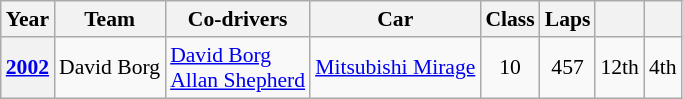<table class="wikitable" style="text-align:center; font-size:90%">
<tr>
<th>Year</th>
<th>Team</th>
<th>Co-drivers</th>
<th>Car</th>
<th>Class</th>
<th>Laps</th>
<th></th>
<th></th>
</tr>
<tr>
<th><a href='#'>2002</a></th>
<td align="left"> David Borg</td>
<td align="left"> <a href='#'>David Borg</a><br> <a href='#'>Allan Shepherd</a></td>
<td align="left"><a href='#'>Mitsubishi Mirage</a></td>
<td>10</td>
<td>457</td>
<td>12th</td>
<td>4th</td>
</tr>
</table>
